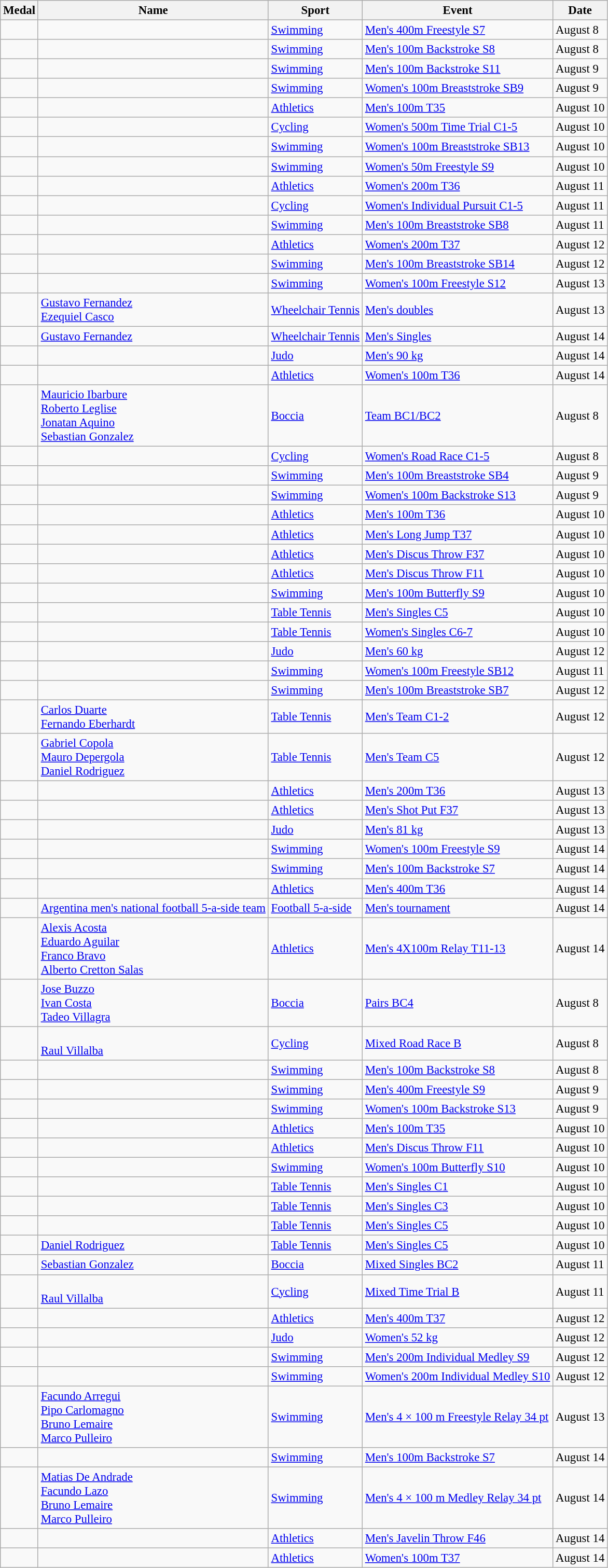<table class="wikitable sortable" border="1" style="font-size:95%">
<tr>
<th>Medal</th>
<th>Name</th>
<th>Sport</th>
<th>Event</th>
<th>Date</th>
</tr>
<tr>
<td></td>
<td></td>
<td><a href='#'>Swimming</a></td>
<td><a href='#'>Men's 400m Freestyle S7</a></td>
<td>August 8</td>
</tr>
<tr>
<td></td>
<td></td>
<td><a href='#'>Swimming</a></td>
<td><a href='#'>Men's 100m Backstroke S8</a></td>
<td>August 8</td>
</tr>
<tr>
<td></td>
<td></td>
<td><a href='#'>Swimming</a></td>
<td><a href='#'>Men's 100m Backstroke S11</a></td>
<td>August 9</td>
</tr>
<tr>
<td></td>
<td></td>
<td><a href='#'>Swimming</a></td>
<td><a href='#'>Women's 100m Breaststroke SB9</a></td>
<td>August 9</td>
</tr>
<tr>
<td></td>
<td></td>
<td><a href='#'>Athletics</a></td>
<td><a href='#'>Men's 100m T35</a></td>
<td>August 10</td>
</tr>
<tr>
<td></td>
<td></td>
<td><a href='#'>Cycling</a></td>
<td><a href='#'>Women's 500m Time Trial C1-5</a></td>
<td>August 10</td>
</tr>
<tr>
<td></td>
<td></td>
<td><a href='#'>Swimming</a></td>
<td><a href='#'>Women's 100m Breaststroke SB13</a></td>
<td>August 10</td>
</tr>
<tr>
<td></td>
<td></td>
<td><a href='#'>Swimming</a></td>
<td><a href='#'>Women's 50m Freestyle S9</a></td>
<td>August 10</td>
</tr>
<tr>
<td></td>
<td></td>
<td><a href='#'>Athletics</a></td>
<td><a href='#'>Women's 200m T36</a></td>
<td>August 11</td>
</tr>
<tr>
<td></td>
<td></td>
<td><a href='#'>Cycling</a></td>
<td><a href='#'>Women's Individual Pursuit C1-5</a></td>
<td>August 11</td>
</tr>
<tr>
<td></td>
<td></td>
<td><a href='#'>Swimming</a></td>
<td><a href='#'>Men's 100m Breaststroke SB8</a></td>
<td>August 11</td>
</tr>
<tr>
<td></td>
<td></td>
<td><a href='#'>Athletics</a></td>
<td><a href='#'>Women's 200m T37</a></td>
<td>August 12</td>
</tr>
<tr>
<td></td>
<td></td>
<td><a href='#'>Swimming</a></td>
<td><a href='#'>Men's 100m Breaststroke SB14</a></td>
<td>August 12</td>
</tr>
<tr>
<td></td>
<td></td>
<td><a href='#'>Swimming</a></td>
<td><a href='#'>Women's 100m Freestyle S12</a></td>
<td>August 13</td>
</tr>
<tr>
<td></td>
<td><a href='#'>Gustavo Fernandez</a><br><a href='#'>Ezequiel Casco</a></td>
<td><a href='#'>Wheelchair Tennis</a></td>
<td><a href='#'>Men's doubles</a></td>
<td>August 13</td>
</tr>
<tr>
<td></td>
<td><a href='#'>Gustavo Fernandez</a></td>
<td><a href='#'>Wheelchair Tennis</a></td>
<td><a href='#'>Men's Singles</a></td>
<td>August 14</td>
</tr>
<tr>
<td></td>
<td></td>
<td><a href='#'>Judo</a></td>
<td><a href='#'>Men's 90 kg</a></td>
<td>August 14</td>
</tr>
<tr>
<td></td>
<td></td>
<td><a href='#'>Athletics</a></td>
<td><a href='#'>Women's 100m T36</a></td>
<td>August 14</td>
</tr>
<tr>
<td></td>
<td><a href='#'>Mauricio Ibarbure</a><br><a href='#'>Roberto Leglise</a><br><a href='#'>Jonatan Aquino</a><br><a href='#'>Sebastian Gonzalez</a></td>
<td><a href='#'>Boccia</a></td>
<td><a href='#'>Team BC1/BC2</a></td>
<td>August 8</td>
</tr>
<tr>
<td></td>
<td></td>
<td><a href='#'>Cycling</a></td>
<td><a href='#'>Women's Road Race C1-5</a></td>
<td>August 8</td>
</tr>
<tr>
<td></td>
<td></td>
<td><a href='#'>Swimming</a></td>
<td><a href='#'>Men's 100m Breaststroke SB4</a></td>
<td>August 9</td>
</tr>
<tr>
<td></td>
<td></td>
<td><a href='#'>Swimming</a></td>
<td><a href='#'>Women's 100m Backstroke S13</a></td>
<td>August 9</td>
</tr>
<tr>
<td></td>
<td></td>
<td><a href='#'>Athletics</a></td>
<td><a href='#'>Men's 100m T36</a></td>
<td>August 10</td>
</tr>
<tr>
<td></td>
<td></td>
<td><a href='#'>Athletics</a></td>
<td><a href='#'>Men's Long Jump T37</a></td>
<td>August 10</td>
</tr>
<tr>
<td></td>
<td></td>
<td><a href='#'>Athletics</a></td>
<td><a href='#'>Men's Discus Throw F37</a></td>
<td>August 10</td>
</tr>
<tr>
<td></td>
<td></td>
<td><a href='#'>Athletics</a></td>
<td><a href='#'>Men's Discus Throw F11</a></td>
<td>August 10</td>
</tr>
<tr>
<td></td>
<td></td>
<td><a href='#'>Swimming</a></td>
<td><a href='#'>Men's 100m Butterfly S9</a></td>
<td>August 10</td>
</tr>
<tr>
<td></td>
<td></td>
<td><a href='#'>Table Tennis</a></td>
<td><a href='#'>Men's Singles C5</a></td>
<td>August 10</td>
</tr>
<tr>
<td></td>
<td></td>
<td><a href='#'>Table Tennis</a></td>
<td><a href='#'>Women's Singles C6-7</a></td>
<td>August 10</td>
</tr>
<tr>
<td></td>
<td></td>
<td><a href='#'>Judo</a></td>
<td><a href='#'>Men's 60 kg</a></td>
<td>August 12</td>
</tr>
<tr>
<td></td>
<td></td>
<td><a href='#'>Swimming</a></td>
<td><a href='#'>Women's 100m Freestyle SB12</a></td>
<td>August 11</td>
</tr>
<tr>
<td></td>
<td></td>
<td><a href='#'>Swimming</a></td>
<td><a href='#'>Men's 100m Breaststroke SB7</a></td>
<td>August 12</td>
</tr>
<tr>
<td></td>
<td><a href='#'>Carlos Duarte</a><br><a href='#'>Fernando Eberhardt</a></td>
<td><a href='#'>Table Tennis</a></td>
<td><a href='#'>Men's Team C1-2</a></td>
<td>August 12</td>
</tr>
<tr>
<td></td>
<td><a href='#'>Gabriel Copola</a><br><a href='#'>Mauro Depergola</a><br><a href='#'>Daniel Rodriguez</a></td>
<td><a href='#'>Table Tennis</a></td>
<td><a href='#'>Men's Team C5</a></td>
<td>August 12</td>
</tr>
<tr>
<td></td>
<td></td>
<td><a href='#'>Athletics</a></td>
<td><a href='#'>Men's 200m T36</a></td>
<td>August 13</td>
</tr>
<tr>
<td></td>
<td></td>
<td><a href='#'>Athletics</a></td>
<td><a href='#'>Men's Shot Put F37</a></td>
<td>August 13</td>
</tr>
<tr>
<td></td>
<td></td>
<td><a href='#'>Judo</a></td>
<td><a href='#'>Men's 81 kg</a></td>
<td>August 13</td>
</tr>
<tr>
<td></td>
<td></td>
<td><a href='#'>Swimming</a></td>
<td><a href='#'>Women's 100m Freestyle S9</a></td>
<td>August 14</td>
</tr>
<tr>
<td></td>
<td></td>
<td><a href='#'>Swimming</a></td>
<td><a href='#'>Men's 100m Backstroke S7</a></td>
<td>August 14</td>
</tr>
<tr>
<td></td>
<td></td>
<td><a href='#'>Athletics</a></td>
<td><a href='#'>Men's 400m T36</a></td>
<td>August 14</td>
</tr>
<tr>
<td></td>
<td><a href='#'>Argentina men's national football 5-a-side team</a><br></td>
<td><a href='#'>Football 5-a-side</a></td>
<td><a href='#'>Men's tournament</a></td>
<td>August 14</td>
</tr>
<tr>
<td></td>
<td><a href='#'>Alexis Acosta</a><br><a href='#'>Eduardo Aguilar</a><br><a href='#'>Franco Bravo</a><br><a href='#'>Alberto Cretton Salas</a></td>
<td><a href='#'>Athletics</a></td>
<td><a href='#'>Men's 4X100m Relay T11-13</a></td>
<td>August 14</td>
</tr>
<tr>
<td></td>
<td><a href='#'>Jose Buzzo</a><br><a href='#'>Ivan Costa</a><br><a href='#'>Tadeo Villagra</a></td>
<td><a href='#'>Boccia</a></td>
<td><a href='#'>Pairs BC4</a></td>
<td>August 8</td>
</tr>
<tr>
<td></td>
<td><br><a href='#'>Raul Villalba</a></td>
<td><a href='#'>Cycling</a></td>
<td><a href='#'>Mixed Road Race B</a></td>
<td>August 8</td>
</tr>
<tr>
<td></td>
<td></td>
<td><a href='#'>Swimming</a></td>
<td><a href='#'>Men's 100m Backstroke S8</a></td>
<td>August 8</td>
</tr>
<tr>
<td></td>
<td></td>
<td><a href='#'>Swimming</a></td>
<td><a href='#'>Men's 400m Freestyle S9</a></td>
<td>August 9</td>
</tr>
<tr>
<td></td>
<td></td>
<td><a href='#'>Swimming</a></td>
<td><a href='#'>Women's 100m Backstroke S13</a></td>
<td>August 9</td>
</tr>
<tr>
<td></td>
<td></td>
<td><a href='#'>Athletics</a></td>
<td><a href='#'>Men's 100m T35</a></td>
<td>August 10</td>
</tr>
<tr>
<td></td>
<td></td>
<td><a href='#'>Athletics</a></td>
<td><a href='#'>Men's Discus Throw F11</a></td>
<td>August 10</td>
</tr>
<tr>
<td></td>
<td></td>
<td><a href='#'>Swimming</a></td>
<td><a href='#'>Women's 100m Butterfly S10</a></td>
<td>August 10</td>
</tr>
<tr>
<td></td>
<td></td>
<td><a href='#'>Table Tennis</a></td>
<td><a href='#'>Men's Singles C1</a></td>
<td>August 10</td>
</tr>
<tr>
<td></td>
<td></td>
<td><a href='#'>Table Tennis</a></td>
<td><a href='#'>Men's Singles C3</a></td>
<td>August 10</td>
</tr>
<tr>
<td></td>
<td></td>
<td><a href='#'>Table Tennis</a></td>
<td><a href='#'>Men's Singles C5</a></td>
<td>August 10</td>
</tr>
<tr>
<td></td>
<td><a href='#'>Daniel Rodriguez</a></td>
<td><a href='#'>Table Tennis</a></td>
<td><a href='#'>Men's Singles C5</a></td>
<td>August 10</td>
</tr>
<tr>
<td></td>
<td><a href='#'>Sebastian Gonzalez</a></td>
<td><a href='#'>Boccia</a></td>
<td><a href='#'>Mixed Singles BC2</a></td>
<td>August 11</td>
</tr>
<tr>
<td></td>
<td><br><a href='#'>Raul Villalba</a></td>
<td><a href='#'>Cycling</a></td>
<td><a href='#'>Mixed Time Trial B</a></td>
<td>August 11</td>
</tr>
<tr>
<td></td>
<td></td>
<td><a href='#'>Athletics</a></td>
<td><a href='#'>Men's 400m T37</a></td>
<td>August 12</td>
</tr>
<tr>
<td></td>
<td></td>
<td><a href='#'>Judo</a></td>
<td><a href='#'>Women's 52 kg</a></td>
<td>August 12</td>
</tr>
<tr>
<td></td>
<td></td>
<td><a href='#'>Swimming</a></td>
<td><a href='#'>Men's 200m Individual Medley S9</a></td>
<td>August 12</td>
</tr>
<tr>
<td></td>
<td></td>
<td><a href='#'>Swimming</a></td>
<td><a href='#'>Women's 200m Individual Medley S10</a></td>
<td>August 12</td>
</tr>
<tr>
<td></td>
<td><a href='#'>Facundo Arregui</a><br><a href='#'>Pipo Carlomagno</a><br><a href='#'>Bruno Lemaire</a><br><a href='#'>Marco Pulleiro</a></td>
<td><a href='#'>Swimming</a></td>
<td><a href='#'>Men's 4 × 100 m Freestyle Relay 34 pt</a></td>
<td>August 13</td>
</tr>
<tr>
<td></td>
<td></td>
<td><a href='#'>Swimming</a></td>
<td><a href='#'>Men's 100m Backstroke S7</a></td>
<td>August 14</td>
</tr>
<tr>
<td></td>
<td><a href='#'>Matias De Andrade</a><br><a href='#'>Facundo Lazo</a><br><a href='#'>Bruno Lemaire</a><br><a href='#'>Marco Pulleiro</a></td>
<td><a href='#'>Swimming</a></td>
<td><a href='#'>Men's 4 × 100 m Medley Relay 34 pt</a></td>
<td>August 14</td>
</tr>
<tr>
<td></td>
<td></td>
<td><a href='#'>Athletics</a></td>
<td><a href='#'>Men's Javelin Throw F46</a></td>
<td>August 14</td>
</tr>
<tr>
<td></td>
<td></td>
<td><a href='#'>Athletics</a></td>
<td><a href='#'>Women's 100m T37</a></td>
<td>August 14</td>
</tr>
</table>
